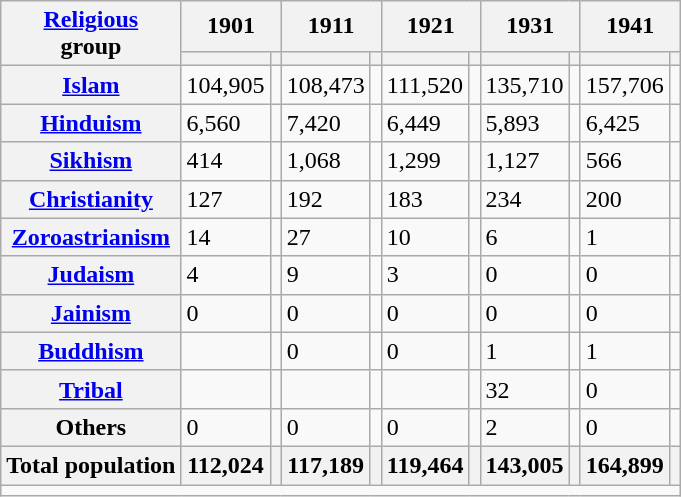<table class="wikitable sortable">
<tr>
<th rowspan="2"><a href='#'>Religious</a><br>group</th>
<th colspan="2">1901</th>
<th colspan="2">1911</th>
<th colspan="2">1921</th>
<th colspan="2">1931</th>
<th colspan="2">1941</th>
</tr>
<tr>
<th><a href='#'></a></th>
<th></th>
<th></th>
<th></th>
<th></th>
<th></th>
<th></th>
<th></th>
<th></th>
<th></th>
</tr>
<tr>
<th><a href='#'>Islam</a> </th>
<td>104,905</td>
<td></td>
<td>108,473</td>
<td></td>
<td>111,520</td>
<td></td>
<td>135,710</td>
<td></td>
<td>157,706</td>
<td></td>
</tr>
<tr>
<th><a href='#'>Hinduism</a> </th>
<td>6,560</td>
<td></td>
<td>7,420</td>
<td></td>
<td>6,449</td>
<td></td>
<td>5,893</td>
<td></td>
<td>6,425</td>
<td></td>
</tr>
<tr>
<th><a href='#'>Sikhism</a> </th>
<td>414</td>
<td></td>
<td>1,068</td>
<td></td>
<td>1,299</td>
<td></td>
<td>1,127</td>
<td></td>
<td>566</td>
<td></td>
</tr>
<tr>
<th><a href='#'>Christianity</a> </th>
<td>127</td>
<td></td>
<td>192</td>
<td></td>
<td>183</td>
<td></td>
<td>234</td>
<td></td>
<td>200</td>
<td></td>
</tr>
<tr>
<th><a href='#'>Zoroastrianism</a> </th>
<td>14</td>
<td></td>
<td>27</td>
<td></td>
<td>10</td>
<td></td>
<td>6</td>
<td></td>
<td>1</td>
<td></td>
</tr>
<tr>
<th><a href='#'>Judaism</a> </th>
<td>4</td>
<td></td>
<td>9</td>
<td></td>
<td>3</td>
<td></td>
<td>0</td>
<td></td>
<td>0</td>
<td></td>
</tr>
<tr>
<th><a href='#'>Jainism</a> </th>
<td>0</td>
<td></td>
<td>0</td>
<td></td>
<td>0</td>
<td></td>
<td>0</td>
<td></td>
<td>0</td>
<td></td>
</tr>
<tr>
<th><a href='#'>Buddhism</a> </th>
<td></td>
<td></td>
<td>0</td>
<td></td>
<td>0</td>
<td></td>
<td>1</td>
<td></td>
<td>1</td>
<td></td>
</tr>
<tr>
<th><a href='#'>Tribal</a></th>
<td></td>
<td></td>
<td></td>
<td></td>
<td></td>
<td></td>
<td>32</td>
<td></td>
<td>0</td>
<td></td>
</tr>
<tr>
<th>Others</th>
<td>0</td>
<td></td>
<td>0</td>
<td></td>
<td>0</td>
<td></td>
<td>2</td>
<td></td>
<td>0</td>
<td></td>
</tr>
<tr>
<th>Total population</th>
<th>112,024</th>
<th></th>
<th>117,189</th>
<th></th>
<th>119,464</th>
<th></th>
<th>143,005</th>
<th></th>
<th>164,899</th>
<th></th>
</tr>
<tr class="sortbottom">
<td colspan="15"></td>
</tr>
</table>
